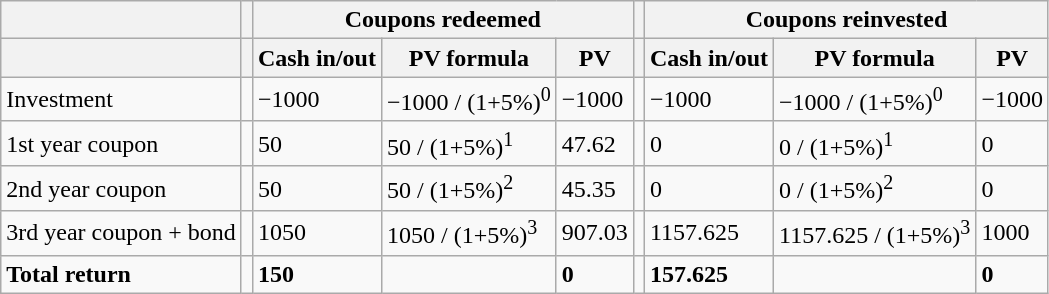<table class="wikitable">
<tr>
<th></th>
<th></th>
<th colspan="3">Coupons redeemed</th>
<th></th>
<th colspan="3">Coupons reinvested</th>
</tr>
<tr>
<th></th>
<th></th>
<th>Cash in/out</th>
<th>PV formula</th>
<th>PV</th>
<th></th>
<th>Cash in/out</th>
<th>PV formula</th>
<th>PV</th>
</tr>
<tr>
<td>Investment</td>
<td></td>
<td>−1000</td>
<td>−1000 / (1+5%)<sup>0</sup></td>
<td>−1000</td>
<td></td>
<td>−1000</td>
<td>−1000 / (1+5%)<sup>0</sup></td>
<td>−1000</td>
</tr>
<tr>
<td>1st year coupon</td>
<td></td>
<td>50</td>
<td>50 / (1+5%)<sup>1</sup></td>
<td>47.62</td>
<td></td>
<td>0</td>
<td>0 / (1+5%)<sup>1</sup></td>
<td>0</td>
</tr>
<tr>
<td>2nd year coupon</td>
<td></td>
<td>50</td>
<td>50 / (1+5%)<sup>2</sup></td>
<td>45.35</td>
<td></td>
<td>0</td>
<td>0 / (1+5%)<sup>2</sup></td>
<td>0</td>
</tr>
<tr>
<td>3rd year coupon + bond</td>
<td></td>
<td>1050</td>
<td>1050 / (1+5%)<sup>3</sup></td>
<td>907.03</td>
<td></td>
<td>1157.625</td>
<td>1157.625 / (1+5%)<sup>3</sup></td>
<td>1000</td>
</tr>
<tr>
<td><strong>Total return</strong></td>
<td></td>
<td><strong>150</strong></td>
<td></td>
<td><strong>0</strong></td>
<td></td>
<td><strong>157.625</strong></td>
<td></td>
<td><strong>0</strong></td>
</tr>
</table>
